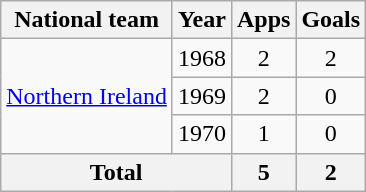<table class="wikitable" style="text-align:center">
<tr>
<th>National team</th>
<th>Year</th>
<th>Apps</th>
<th>Goals</th>
</tr>
<tr>
<td rowspan="3"><a href='#'>Northern Ireland</a></td>
<td>1968</td>
<td>2</td>
<td>2</td>
</tr>
<tr>
<td>1969</td>
<td>2</td>
<td>0</td>
</tr>
<tr>
<td>1970</td>
<td>1</td>
<td>0</td>
</tr>
<tr>
<th colspan="2">Total</th>
<th>5</th>
<th>2</th>
</tr>
</table>
